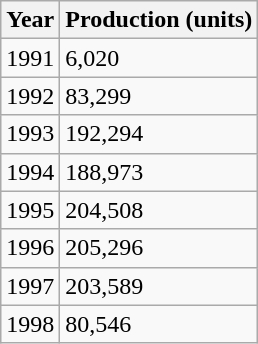<table class="wikitable">
<tr>
<th>Year</th>
<th>Production (units)</th>
</tr>
<tr>
<td>1991</td>
<td>6,020</td>
</tr>
<tr>
<td>1992</td>
<td>83,299</td>
</tr>
<tr>
<td>1993</td>
<td>192,294</td>
</tr>
<tr>
<td>1994</td>
<td>188,973</td>
</tr>
<tr>
<td>1995</td>
<td>204,508</td>
</tr>
<tr>
<td>1996</td>
<td>205,296</td>
</tr>
<tr>
<td>1997</td>
<td>203,589</td>
</tr>
<tr>
<td>1998</td>
<td>80,546</td>
</tr>
</table>
